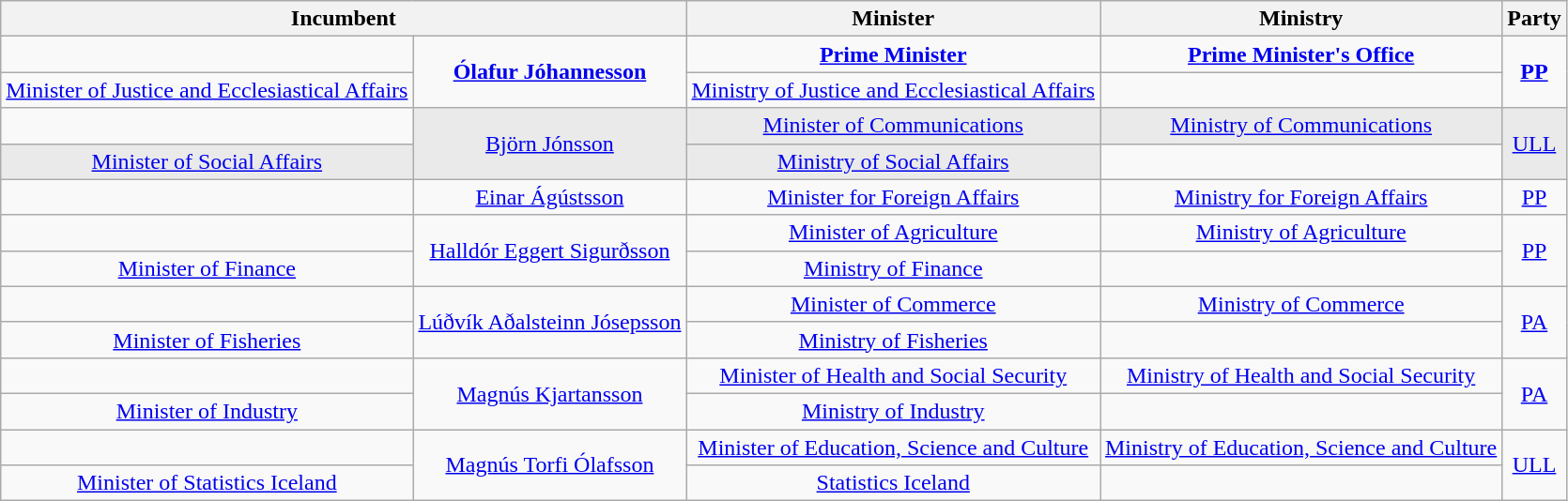<table class="wikitable" style="text-align: center;">
<tr>
<th colspan=2>Incumbent</th>
<th>Minister</th>
<th>Ministry</th>
<th>Party</th>
</tr>
<tr>
<td></td>
<td rowspan=2><strong><a href='#'>Ólafur Jóhannesson</a></strong></td>
<td><strong><a href='#'>Prime Minister</a><br></strong></td>
<td><strong><a href='#'>Prime Minister's Office</a><br></strong></td>
<td rowspan=2><strong><a href='#'>PP</a></strong></td>
</tr>
<tr>
<td><a href='#'>Minister of Justice and Ecclesiastical Affairs</a><br></td>
<td><a href='#'>Ministry of Justice and Ecclesiastical Affairs</a><br></td>
</tr>
<tr>
<td></td>
<td rowspan=2 style="background-color: #EAEAEA;"><a href='#'>Björn Jónsson</a></td>
<td style="background-color: #EAEAEA;"><a href='#'>Minister of Communications</a><br></td>
<td style="background-color: #EAEAEA;"><a href='#'>Ministry of Communications</a><br></td>
<td rowspan=2 style="background-color: #EAEAEA;"><a href='#'>ULL</a></td>
</tr>
<tr>
<td style="background-color: #EAEAEA;"><a href='#'>Minister of Social Affairs</a><br></td>
<td style="background-color: #EAEAEA;"><a href='#'>Ministry of Social Affairs</a><br></td>
</tr>
<tr>
<td></td>
<td><a href='#'>Einar Ágústsson</a></td>
<td><a href='#'>Minister for Foreign Affairs</a><br></td>
<td><a href='#'>Ministry for Foreign Affairs</a><br></td>
<td><a href='#'>PP</a></td>
</tr>
<tr>
<td></td>
<td rowspan=2><a href='#'>Halldór Eggert Sigurðsson</a></td>
<td><a href='#'>Minister of Agriculture</a><br></td>
<td><a href='#'>Ministry of Agriculture</a><br></td>
<td rowspan=2><a href='#'>PP</a></td>
</tr>
<tr>
<td><a href='#'>Minister of Finance</a><br></td>
<td><a href='#'>Ministry of Finance</a><br></td>
</tr>
<tr>
<td></td>
<td rowspan=2><a href='#'>Lúðvík Aðalsteinn Jósepsson</a></td>
<td><a href='#'>Minister of Commerce</a><br></td>
<td><a href='#'>Ministry of Commerce</a><br></td>
<td rowspan=2><a href='#'>PA</a></td>
</tr>
<tr>
<td><a href='#'>Minister of Fisheries</a><br></td>
<td><a href='#'>Ministry of Fisheries</a><br></td>
</tr>
<tr>
<td></td>
<td rowspan=2><a href='#'>Magnús Kjartansson</a></td>
<td><a href='#'>Minister of Health and Social Security</a><br></td>
<td><a href='#'>Ministry of Health and Social Security</a><br></td>
<td rowspan=2><a href='#'>PA</a></td>
</tr>
<tr>
<td><a href='#'>Minister of Industry</a><br></td>
<td><a href='#'>Ministry of Industry</a><br></td>
</tr>
<tr>
<td></td>
<td rowspan=2><a href='#'>Magnús Torfi Ólafsson</a></td>
<td><a href='#'>Minister of Education, Science and Culture</a><br></td>
<td><a href='#'>Ministry of Education, Science and Culture</a><br></td>
<td rowspan=2><a href='#'>ULL</a></td>
</tr>
<tr>
<td><a href='#'>Minister of Statistics Iceland</a><br></td>
<td><a href='#'>Statistics Iceland</a><br></td>
</tr>
</table>
